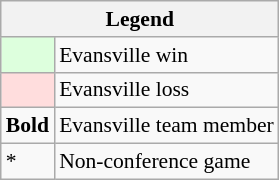<table class="wikitable" style="font-size:90%">
<tr>
<th colspan="2">Legend</th>
</tr>
<tr>
<td style="background:#ddffdd;"> </td>
<td>Evansville win</td>
</tr>
<tr>
<td style="background:#ffdddd;"> </td>
<td>Evansville loss</td>
</tr>
<tr>
<td><strong>Bold</strong></td>
<td>Evansville team member</td>
</tr>
<tr>
<td>*</td>
<td>Non-conference game</td>
</tr>
</table>
